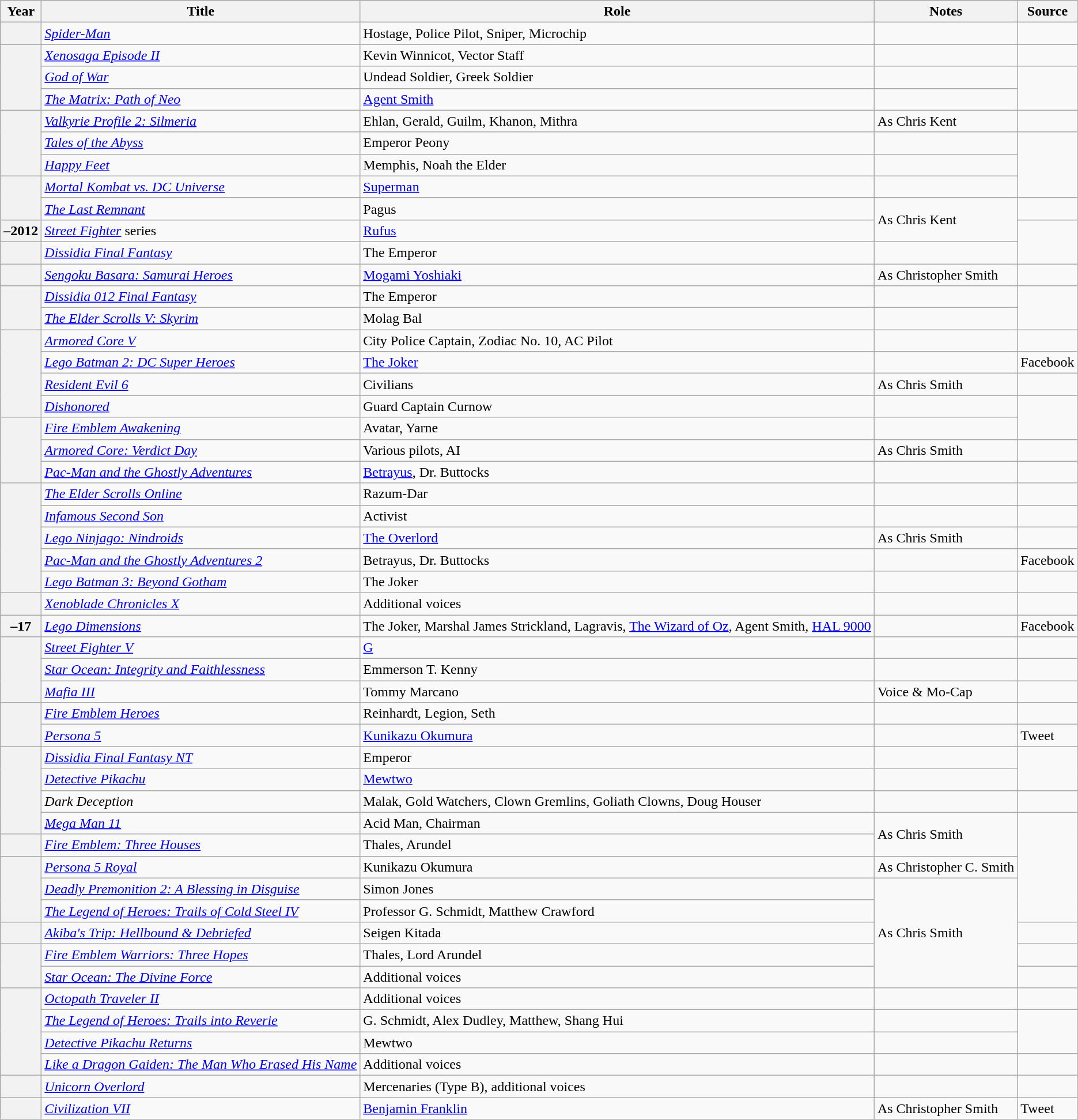<table class="wikitable sortable plainrowheaders">
<tr>
<th scope="col">Year</th>
<th scope="col">Title</th>
<th scope="col">Role</th>
<th scope="col" class="unsortable">Notes</th>
<th scope="col" class="unsortable">Source</th>
</tr>
<tr>
<th scope="row"></th>
<td><em><a href='#'>Spider-Man</a></em></td>
<td>Hostage, Police Pilot, Sniper, Microchip</td>
<td></td>
<td></td>
</tr>
<tr>
<th scope="row" rowspan="3"></th>
<td><em><a href='#'>Xenosaga Episode II</a></em></td>
<td>Kevin Winnicot, Vector Staff</td>
<td></td>
<td></td>
</tr>
<tr>
<td><em><a href='#'>God of War</a></em></td>
<td>Undead Soldier, Greek Soldier</td>
<td></td>
<td rowspan="2"></td>
</tr>
<tr>
<td><em><a href='#'>The Matrix: Path of Neo</a></em></td>
<td><a href='#'>Agent Smith</a></td>
<td></td>
</tr>
<tr>
<th scope="row" rowspan="3"></th>
<td><em><a href='#'>Valkyrie Profile 2: Silmeria</a></em></td>
<td>Ehlan, Gerald, Guilm, Khanon, Mithra</td>
<td>As Chris Kent</td>
<td></td>
</tr>
<tr>
<td><em><a href='#'>Tales of the Abyss</a></em></td>
<td>Emperor Peony</td>
<td></td>
<td rowspan="3"></td>
</tr>
<tr>
<td><em><a href='#'>Happy Feet</a></em></td>
<td>Memphis, Noah the Elder</td>
<td></td>
</tr>
<tr>
<th scope="row" rowspan="2"></th>
<td><em><a href='#'>Mortal Kombat vs. DC Universe</a></em></td>
<td><a href='#'>Superman</a></td>
<td></td>
</tr>
<tr>
<td><em><a href='#'>The Last Remnant</a></em></td>
<td>Pagus</td>
<td rowspan="2">As Chris Kent</td>
<td></td>
</tr>
<tr>
<th scope="row">–2012</th>
<td><em><a href='#'>Street Fighter</a></em> series</td>
<td><a href='#'>Rufus</a></td>
<td rowspan="2"></td>
</tr>
<tr>
<th scope="row"></th>
<td><em><a href='#'>Dissidia Final Fantasy</a></em></td>
<td>The Emperor</td>
<td></td>
</tr>
<tr>
<th scope="row"></th>
<td><em><a href='#'>Sengoku Basara: Samurai Heroes</a></em></td>
<td><a href='#'>Mogami Yoshiaki</a></td>
<td>As Christopher Smith</td>
<td></td>
</tr>
<tr>
<th scope="row" rowspan="2"></th>
<td><em><a href='#'>Dissidia 012 Final Fantasy</a></em></td>
<td>The Emperor</td>
<td></td>
<td rowspan="2"></td>
</tr>
<tr>
<td><em><a href='#'>The Elder Scrolls V: Skyrim</a></em></td>
<td>Molag Bal</td>
<td></td>
</tr>
<tr>
<th rowspan="4" scope="row"></th>
<td><em><a href='#'>Armored Core V</a></em></td>
<td>City Police Captain, Zodiac No. 10, AC Pilot</td>
<td></td>
<td></td>
</tr>
<tr>
<td><em><a href='#'>Lego Batman 2: DC Super Heroes</a></em></td>
<td><a href='#'>The Joker</a></td>
<td></td>
<td>Facebook</td>
</tr>
<tr>
<td><em><a href='#'>Resident Evil 6</a></em></td>
<td>Civilians</td>
<td>As Chris Smith</td>
<td></td>
</tr>
<tr>
<td><em><a href='#'>Dishonored</a></em></td>
<td>Guard Captain Curnow</td>
<td></td>
<td rowspan="2"></td>
</tr>
<tr>
<th scope="row" rowspan="3"></th>
<td><em><a href='#'>Fire Emblem Awakening</a></em></td>
<td>Avatar, Yarne</td>
<td></td>
</tr>
<tr>
<td><em><a href='#'>Armored Core: Verdict Day</a></em></td>
<td>Various pilots, AI</td>
<td>As Chris Smith</td>
<td></td>
</tr>
<tr>
<td><em><a href='#'>Pac-Man and the Ghostly Adventures</a></em></td>
<td><a href='#'>Betrayus</a>, Dr. Buttocks</td>
<td></td>
<td></td>
</tr>
<tr>
<th scope="row" rowspan="5"></th>
<td><em><a href='#'>The Elder Scrolls Online</a></em></td>
<td>Razum-Dar</td>
<td></td>
<td></td>
</tr>
<tr>
<td><em><a href='#'>Infamous Second Son</a></em></td>
<td>Activist</td>
<td></td>
<td></td>
</tr>
<tr>
<td><em><a href='#'>Lego Ninjago: Nindroids</a></em></td>
<td><a href='#'>The Overlord</a></td>
<td>As Chris Smith</td>
<td></td>
</tr>
<tr>
<td><em><a href='#'>Pac-Man and the Ghostly Adventures 2</a></em></td>
<td>Betrayus, Dr. Buttocks</td>
<td></td>
<td>Facebook</td>
</tr>
<tr>
<td><em><a href='#'>Lego Batman 3: Beyond Gotham</a></em></td>
<td>The Joker</td>
<td></td>
<td></td>
</tr>
<tr>
<th scope="row"></th>
<td><em><a href='#'>Xenoblade Chronicles X</a></em></td>
<td>Additional voices</td>
<td> </td>
<td></td>
</tr>
<tr>
<th scope="row">–17</th>
<td><em><a href='#'>Lego Dimensions</a></em></td>
<td>The Joker, Marshal James Strickland, Lagravis, <a href='#'>The Wizard of Oz</a>, Agent Smith, <a href='#'>HAL 9000</a></td>
<td></td>
<td>Facebook</td>
</tr>
<tr>
<th scope="row" rowspan="3"></th>
<td><em><a href='#'>Street Fighter V</a></em></td>
<td><a href='#'>G</a></td>
<td></td>
<td></td>
</tr>
<tr>
<td><em><a href='#'>Star Ocean: Integrity and Faithlessness</a></em></td>
<td>Emmerson T. Kenny</td>
<td></td>
<td></td>
</tr>
<tr>
<td><em><a href='#'>Mafia III</a></em></td>
<td>Tommy Marcano</td>
<td>Voice & Mo-Cap</td>
<td></td>
</tr>
<tr>
<th scope="row" rowspan="2"></th>
<td><em><a href='#'>Fire Emblem Heroes</a></em></td>
<td>Reinhardt, Legion, Seth</td>
<td></td>
<td></td>
</tr>
<tr>
<td><em><a href='#'>Persona 5</a></em></td>
<td><a href='#'>Kunikazu Okumura</a></td>
<td></td>
<td>Tweet</td>
</tr>
<tr>
<th scope="row" rowspan="4"></th>
<td><em><a href='#'>Dissidia Final Fantasy NT</a></em></td>
<td>Emperor</td>
<td></td>
<td rowspan="2"></td>
</tr>
<tr>
<td><em><a href='#'>Detective Pikachu</a></em></td>
<td><a href='#'>Mewtwo</a></td>
<td></td>
</tr>
<tr>
<td><em>Dark Deception</em></td>
<td>Malak, Gold Watchers, Clown Gremlins, Goliath Clowns, Doug Houser</td>
<td></td>
<td></td>
</tr>
<tr>
<td><em><a href='#'>Mega Man 11</a></em></td>
<td>Acid Man, Chairman</td>
<td rowspan="2">As Chris Smith</td>
<td rowspan="5"></td>
</tr>
<tr>
<th scope="row"></th>
<td><em><a href='#'>Fire Emblem: Three Houses</a></em></td>
<td>Thales, Arundel</td>
</tr>
<tr>
<th scope="row" rowspan="3"></th>
<td><em><a href='#'>Persona 5 Royal</a></em></td>
<td>Kunikazu Okumura</td>
<td>As Christopher C. Smith</td>
</tr>
<tr>
<td><em><a href='#'>Deadly Premonition 2: A Blessing in Disguise</a></em></td>
<td>Simon Jones</td>
<td rowspan="5">As Chris Smith</td>
</tr>
<tr>
<td><em><a href='#'>The Legend of Heroes: Trails of Cold Steel IV</a></em></td>
<td>Professor G. Schmidt, Matthew Crawford</td>
</tr>
<tr>
<th scope="row"></th>
<td><em><a href='#'>Akiba's Trip: Hellbound & Debriefed</a></em></td>
<td>Seigen Kitada</td>
<td></td>
</tr>
<tr>
<th scope="row" rowspan="2"></th>
<td><em><a href='#'>Fire Emblem Warriors: Three Hopes</a></em></td>
<td>Thales, Lord Arundel</td>
<td></td>
</tr>
<tr>
<td><em><a href='#'>Star Ocean: The Divine Force</a></em></td>
<td>Additional voices</td>
<td></td>
</tr>
<tr>
<th scope="row" rowspan="4"></th>
<td><em><a href='#'>Octopath Traveler II</a></em></td>
<td>Additional voices</td>
<td></td>
<td></td>
</tr>
<tr>
<td><em><a href='#'>The Legend of Heroes: Trails into Reverie</a></em></td>
<td>G. Schmidt, Alex Dudley, Matthew, Shang Hui</td>
<td></td>
<td rowspan="2"></td>
</tr>
<tr>
<td><em><a href='#'>Detective Pikachu Returns</a></em></td>
<td>Mewtwo</td>
<td></td>
</tr>
<tr>
<td><em><a href='#'>Like a Dragon Gaiden: The Man Who Erased His Name</a></em></td>
<td>Additional voices</td>
<td></td>
<td></td>
</tr>
<tr>
<th scope="row" rowspan="1"></th>
<td><em><a href='#'>Unicorn Overlord</a></em></td>
<td>Mercenaries (Type B), additional voices</td>
<td></td>
<td></td>
</tr>
<tr>
<th scope="row" rowspan="1"></th>
<td><em><a href='#'>Civilization VII</a></em></td>
<td><a href='#'>Benjamin Franklin</a></td>
<td>As Christopher Smith</td>
<td>Tweet</td>
</tr>
</table>
